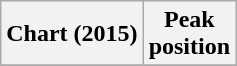<table class="wikitable plainrowheaders" style=text-align:center">
<tr>
<th>Chart (2015)</th>
<th>Peak<br>position</th>
</tr>
<tr>
</tr>
</table>
